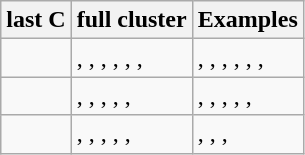<table class="wikitable">
<tr>
<th>last C</th>
<th>full cluster</th>
<th>Examples</th>
</tr>
<tr>
<td></td>
<td>, , , , , , </td>
<td>, , , , , , </td>
</tr>
<tr>
<td></td>
<td>, , , , , </td>
<td>, , , , , </td>
</tr>
<tr>
<td></td>
<td>, , , , , </td>
<td>, , , </td>
</tr>
</table>
